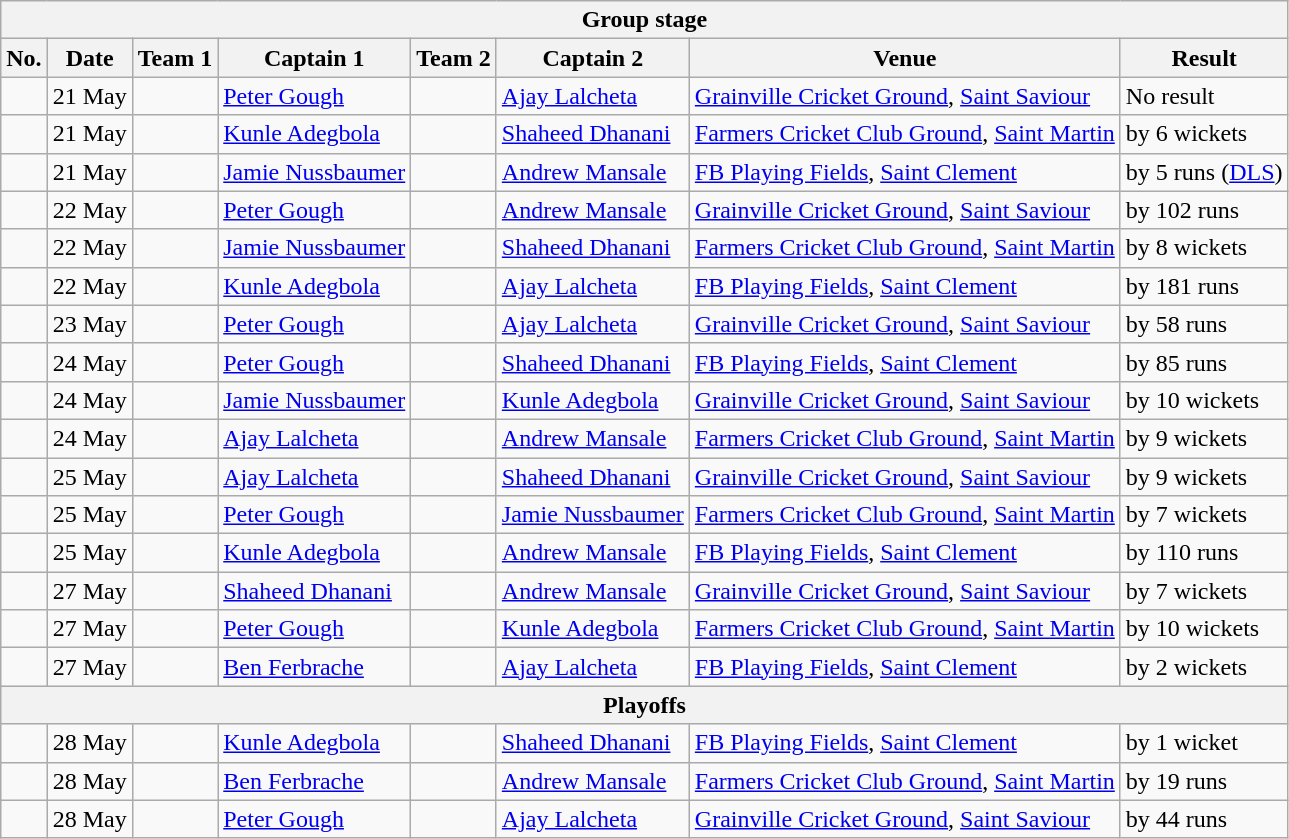<table class="wikitable">
<tr>
<th colspan="8">Group stage</th>
</tr>
<tr>
<th>No.</th>
<th>Date</th>
<th>Team 1</th>
<th>Captain 1</th>
<th>Team 2</th>
<th>Captain 2</th>
<th>Venue</th>
<th>Result</th>
</tr>
<tr>
<td></td>
<td>21 May</td>
<td></td>
<td><a href='#'>Peter Gough</a></td>
<td></td>
<td><a href='#'>Ajay Lalcheta</a></td>
<td><a href='#'>Grainville Cricket Ground</a>, <a href='#'>Saint Saviour</a></td>
<td>No result</td>
</tr>
<tr>
<td></td>
<td>21 May</td>
<td></td>
<td><a href='#'>Kunle Adegbola</a></td>
<td></td>
<td><a href='#'>Shaheed Dhanani</a></td>
<td><a href='#'>Farmers Cricket Club Ground</a>, <a href='#'>Saint Martin</a></td>
<td> by 6 wickets</td>
</tr>
<tr>
<td></td>
<td>21 May</td>
<td></td>
<td><a href='#'>Jamie Nussbaumer</a></td>
<td></td>
<td><a href='#'>Andrew Mansale</a></td>
<td><a href='#'>FB Playing Fields</a>, <a href='#'>Saint Clement</a></td>
<td> by 5 runs (<a href='#'>DLS</a>)</td>
</tr>
<tr>
<td></td>
<td>22 May</td>
<td></td>
<td><a href='#'>Peter Gough</a></td>
<td></td>
<td><a href='#'>Andrew Mansale</a></td>
<td><a href='#'>Grainville Cricket Ground</a>, <a href='#'>Saint Saviour</a></td>
<td> by 102 runs</td>
</tr>
<tr>
<td></td>
<td>22 May</td>
<td></td>
<td><a href='#'>Jamie Nussbaumer</a></td>
<td></td>
<td><a href='#'>Shaheed Dhanani</a></td>
<td><a href='#'>Farmers Cricket Club Ground</a>, <a href='#'>Saint Martin</a></td>
<td> by 8 wickets</td>
</tr>
<tr>
<td></td>
<td>22 May</td>
<td></td>
<td><a href='#'>Kunle Adegbola</a></td>
<td></td>
<td><a href='#'>Ajay Lalcheta</a></td>
<td><a href='#'>FB Playing Fields</a>, <a href='#'>Saint Clement</a></td>
<td> by 181 runs</td>
</tr>
<tr>
<td></td>
<td>23 May</td>
<td></td>
<td><a href='#'>Peter Gough</a></td>
<td></td>
<td><a href='#'>Ajay Lalcheta</a></td>
<td><a href='#'>Grainville Cricket Ground</a>, <a href='#'>Saint Saviour</a></td>
<td> by 58 runs</td>
</tr>
<tr>
<td></td>
<td>24 May</td>
<td></td>
<td><a href='#'>Peter Gough</a></td>
<td></td>
<td><a href='#'>Shaheed Dhanani</a></td>
<td><a href='#'>FB Playing Fields</a>, <a href='#'>Saint Clement</a></td>
<td> by 85 runs</td>
</tr>
<tr>
<td></td>
<td>24 May</td>
<td></td>
<td><a href='#'>Jamie Nussbaumer</a></td>
<td></td>
<td><a href='#'>Kunle Adegbola</a></td>
<td><a href='#'>Grainville Cricket Ground</a>, <a href='#'>Saint Saviour</a></td>
<td> by 10 wickets</td>
</tr>
<tr>
<td></td>
<td>24 May</td>
<td></td>
<td><a href='#'>Ajay Lalcheta</a></td>
<td></td>
<td><a href='#'>Andrew Mansale</a></td>
<td><a href='#'>Farmers Cricket Club Ground</a>, <a href='#'>Saint Martin</a></td>
<td> by 9 wickets</td>
</tr>
<tr>
<td></td>
<td>25 May</td>
<td></td>
<td><a href='#'>Ajay Lalcheta</a></td>
<td></td>
<td><a href='#'>Shaheed Dhanani</a></td>
<td><a href='#'>Grainville Cricket Ground</a>, <a href='#'>Saint Saviour</a></td>
<td> by 9 wickets</td>
</tr>
<tr>
<td></td>
<td>25 May</td>
<td></td>
<td><a href='#'>Peter Gough</a></td>
<td></td>
<td><a href='#'>Jamie Nussbaumer</a></td>
<td><a href='#'>Farmers Cricket Club Ground</a>, <a href='#'>Saint Martin</a></td>
<td> by 7 wickets</td>
</tr>
<tr>
<td></td>
<td>25 May</td>
<td></td>
<td><a href='#'>Kunle Adegbola</a></td>
<td></td>
<td><a href='#'>Andrew Mansale</a></td>
<td><a href='#'>FB Playing Fields</a>, <a href='#'>Saint Clement</a></td>
<td> by 110 runs</td>
</tr>
<tr>
<td></td>
<td>27 May</td>
<td></td>
<td><a href='#'>Shaheed Dhanani</a></td>
<td></td>
<td><a href='#'>Andrew Mansale</a></td>
<td><a href='#'>Grainville Cricket Ground</a>, <a href='#'>Saint Saviour</a></td>
<td> by 7 wickets</td>
</tr>
<tr>
<td></td>
<td>27 May</td>
<td></td>
<td><a href='#'>Peter Gough</a></td>
<td></td>
<td><a href='#'>Kunle Adegbola</a></td>
<td><a href='#'>Farmers Cricket Club Ground</a>, <a href='#'>Saint Martin</a></td>
<td> by 10 wickets</td>
</tr>
<tr>
<td></td>
<td>27 May</td>
<td></td>
<td><a href='#'>Ben Ferbrache</a></td>
<td></td>
<td><a href='#'>Ajay Lalcheta</a></td>
<td><a href='#'>FB Playing Fields</a>, <a href='#'>Saint Clement</a></td>
<td> by 2 wickets</td>
</tr>
<tr>
<th colspan="8">Playoffs</th>
</tr>
<tr>
<td></td>
<td>28 May</td>
<td></td>
<td><a href='#'>Kunle Adegbola</a></td>
<td></td>
<td><a href='#'>Shaheed Dhanani</a></td>
<td><a href='#'>FB Playing Fields</a>, <a href='#'>Saint Clement</a></td>
<td> by 1 wicket</td>
</tr>
<tr>
<td></td>
<td>28 May</td>
<td></td>
<td><a href='#'>Ben Ferbrache</a></td>
<td></td>
<td><a href='#'>Andrew Mansale</a></td>
<td><a href='#'>Farmers Cricket Club Ground</a>, <a href='#'>Saint Martin</a></td>
<td> by 19 runs</td>
</tr>
<tr>
<td></td>
<td>28 May</td>
<td></td>
<td><a href='#'>Peter Gough</a></td>
<td></td>
<td><a href='#'>Ajay Lalcheta</a></td>
<td><a href='#'>Grainville Cricket Ground</a>, <a href='#'>Saint Saviour</a></td>
<td> by 44 runs</td>
</tr>
</table>
